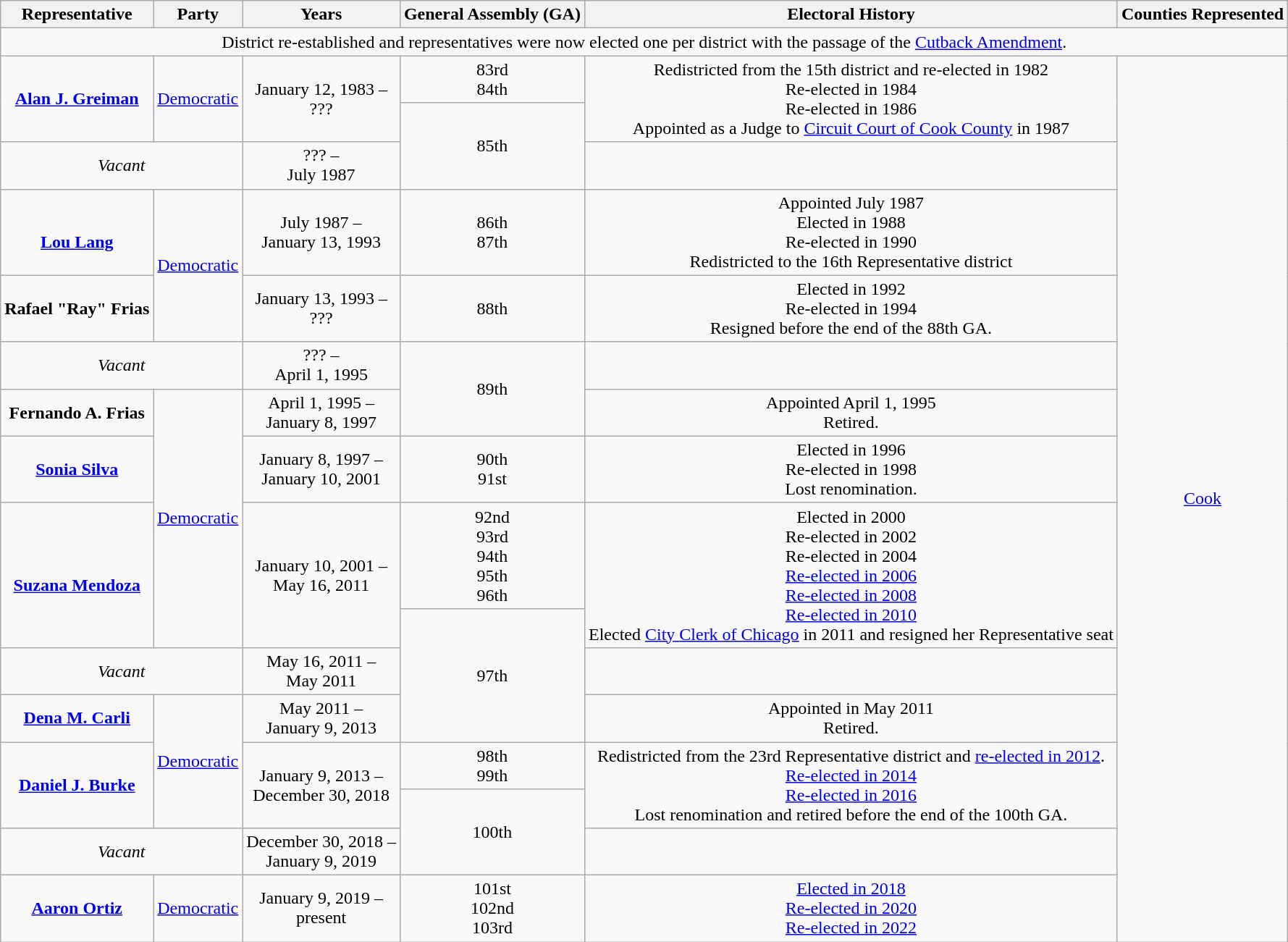<table class="wikitable" style="text-align:center">
<tr>
<th>Representative</th>
<th>Party</th>
<th>Years</th>
<th>General Assembly (GA)</th>
<th>Electoral History</th>
<th>Counties Represented</th>
</tr>
<tr>
<td colspan=6>District re-established and representatives were now elected one per district with the passage of the <a href='#'>Cutback Amendment</a>.</td>
</tr>
<tr>
<td rowspan=2><strong><a href='#'>Alan J. Greiman</a></strong></td>
<td rowspan=2 ><a href='#'>Democratic</a></td>
<td rowspan=2>January 12, 1983 –<br>???</td>
<td>83rd<br>84th</td>
<td rowspan=2>Redistricted from the 15th district and re-elected in 1982<br>Re-elected in 1984<br>Re-elected in 1986<br>Appointed as a Judge to <a href='#'>Circuit Court of Cook County</a> in 1987</td>
<td rowspan=19><a href='#'>Cook</a></td>
</tr>
<tr>
<td rowspan=3>85th</td>
</tr>
<tr>
<td colspan=2><em>Vacant</em></td>
<td>??? –<br>July 1987</td>
<td></td>
</tr>
<tr>
<td rowspan=2 align=center><br><strong><a href='#'>Lou Lang</a></strong></td>
<td rowspan=3 ><a href='#'>Democratic</a></td>
<td rowspan=2>July 1987 –<br>January 13, 1993</td>
<td rowspan=2>Appointed July 1987<br>Elected in 1988<br>Re-elected in 1990<br>Redistricted to the 16th Representative district</td>
</tr>
<tr>
<td>86th<br>87th</td>
</tr>
<tr>
<td><strong>Rafael "Ray" Frias</strong></td>
<td>January 13, 1993 –<br>???</td>
<td rowspan=2>88th</td>
<td>Elected in 1992<br>Re-elected in 1994<br>Resigned before the end of the 88th GA.</td>
</tr>
<tr>
<td rowspan=2 colspan=2><em>Vacant</em></td>
<td rowspan=2>??? –<br>April 1, 1995</td>
<td rowspan=2></td>
</tr>
<tr>
<td rowspan=2>89th</td>
</tr>
<tr>
<td><strong>Fernando A. Frias</strong></td>
<td rowspan=4 ><a href='#'>Democratic</a></td>
<td>April 1, 1995 –<br>January 8, 1997</td>
<td>Appointed April 1, 1995<br>Retired.</td>
</tr>
<tr>
<td><strong><a href='#'>Sonia Silva</a></strong></td>
<td>January 8, 1997 –<br>January 10, 2001</td>
<td>90th<br>91st</td>
<td>Elected in 1996<br>Re-elected in 1998<br>Lost renomination.</td>
</tr>
<tr>
<td rowspan=2 align=center><br><strong><a href='#'>Suzana Mendoza</a></strong></td>
<td rowspan=2>January 10, 2001 –<br>May 16, 2011</td>
<td>92nd<br>93rd<br>94th<br>95th<br>96th</td>
<td rowspan=2>Elected in 2000<br>Re-elected in 2002<br>Re-elected in 2004<br><a href='#'>Re-elected in 2006</a><br><a href='#'>Re-elected in 2008</a><br><a href='#'>Re-elected in 2010</a><br>Elected <a href='#'>City Clerk of Chicago</a> in 2011 and resigned her Representative seat</td>
</tr>
<tr>
<td rowspan=3>97th</td>
</tr>
<tr>
<td colspan=2><em>Vacant</em></td>
<td>May 16, 2011 –<br>May 2011</td>
</tr>
<tr>
<td><strong><a href='#'>Dena M. Carli</a></strong></td>
<td rowspan=3 ><a href='#'>Democratic</a></td>
<td>May 2011 –<br>January 9, 2013</td>
<td>Appointed in May 2011<br>Retired.</td>
</tr>
<tr>
<td rowspan=2><strong><a href='#'>Daniel J. Burke</a></strong></td>
<td rowspan=2>January 9, 2013 –<br>December 30, 2018</td>
<td>98th<br>99th</td>
<td rowspan=2>Redistricted from the 23rd Representative district and <a href='#'>re-elected in 2012</a>.<br><a href='#'>Re-elected in 2014</a><br><a href='#'>Re-elected in 2016</a><br>Lost renomination and retired before the end of the 100th GA.</td>
</tr>
<tr>
<td rowspan=2>100th</td>
</tr>
<tr>
<td colspan=2><em>Vacant</em></td>
<td>December 30, 2018 –<br>January 9, 2019</td>
<td></td>
</tr>
<tr>
<td><strong><a href='#'>Aaron Ortiz</a></strong></td>
<td><a href='#'>Democratic</a></td>
<td>January 9, 2019 –<br> present</td>
<td>101st<br>102nd<br>103rd</td>
<td><a href='#'>Elected in 2018</a><br><a href='#'>Re-elected in 2020</a><br><a href='#'>Re-elected in 2022</a></td>
</tr>
</table>
